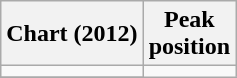<table class="wikitable">
<tr>
<th>Chart (2012)</th>
<th>Peak<br>position</th>
</tr>
<tr>
<td></td>
</tr>
<tr>
</tr>
</table>
